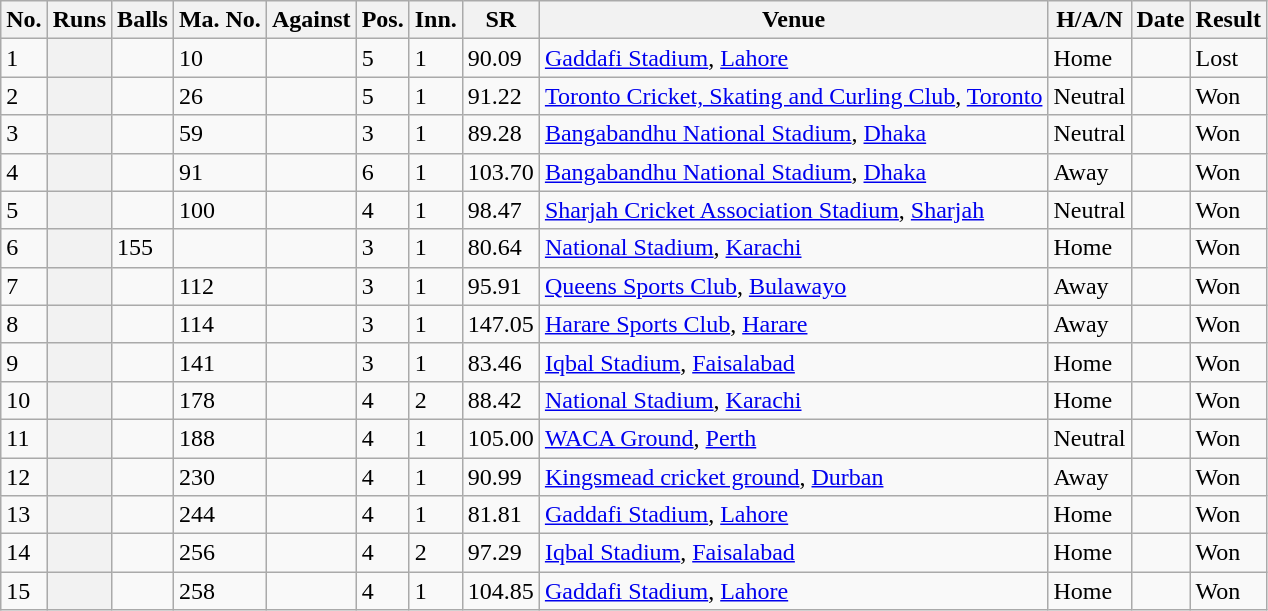<table class="wikitable plainrowheaders sortable">
<tr>
<th>No.</th>
<th>Runs</th>
<th>Balls</th>
<th>Ma. No.</th>
<th>Against</th>
<th>Pos.</th>
<th>Inn.</th>
<th>SR</th>
<th>Venue</th>
<th>H/A/N</th>
<th>Date</th>
<th>Result</th>
</tr>
<tr>
<td>1</td>
<th scope="row"></th>
<td></td>
<td>10</td>
<td></td>
<td>5</td>
<td>1</td>
<td>90.09</td>
<td><a href='#'>Gaddafi Stadium</a>, <a href='#'>Lahore</a></td>
<td>Home</td>
<td></td>
<td>Lost</td>
</tr>
<tr>
<td>2</td>
<th scope="row"> </th>
<td></td>
<td>26</td>
<td></td>
<td>5</td>
<td>1</td>
<td>91.22</td>
<td><a href='#'>Toronto Cricket, Skating and Curling Club</a>, <a href='#'>Toronto</a></td>
<td>Neutral</td>
<td></td>
<td>Won</td>
</tr>
<tr>
<td>3</td>
<th scope="row"> </th>
<td></td>
<td>59</td>
<td></td>
<td>3</td>
<td>1</td>
<td>89.28</td>
<td><a href='#'>Bangabandhu National Stadium</a>, <a href='#'>Dhaka</a></td>
<td>Neutral</td>
<td></td>
<td>Won</td>
</tr>
<tr>
<td>4</td>
<th scope="row"> </th>
<td></td>
<td>91</td>
<td></td>
<td>6</td>
<td>1</td>
<td>103.70</td>
<td><a href='#'>Bangabandhu National Stadium</a>, <a href='#'>Dhaka</a></td>
<td>Away</td>
<td></td>
<td>Won</td>
</tr>
<tr>
<td>5</td>
<th scope="row"> </th>
<td></td>
<td>100</td>
<td></td>
<td>4</td>
<td>1</td>
<td>98.47</td>
<td><a href='#'>Sharjah Cricket Association Stadium</a>, <a href='#'>Sharjah</a></td>
<td>Neutral</td>
<td></td>
<td>Won</td>
</tr>
<tr>
<td>6</td>
<th scope="row"></th>
<td>155</td>
<td></td>
<td></td>
<td>3</td>
<td>1</td>
<td>80.64</td>
<td><a href='#'>National Stadium</a>, <a href='#'>Karachi</a></td>
<td>Home</td>
<td></td>
<td>Won</td>
</tr>
<tr>
<td>7</td>
<th scope="row"> </th>
<td></td>
<td>112</td>
<td></td>
<td>3</td>
<td>1</td>
<td>95.91</td>
<td><a href='#'>Queens Sports Club</a>, <a href='#'>Bulawayo</a></td>
<td>Away</td>
<td></td>
<td>Won</td>
</tr>
<tr>
<td>8</td>
<th scope="row"> </th>
<td></td>
<td>114</td>
<td></td>
<td>3</td>
<td>1</td>
<td>147.05</td>
<td><a href='#'>Harare Sports Club</a>, <a href='#'>Harare</a></td>
<td>Away</td>
<td></td>
<td>Won</td>
</tr>
<tr>
<td>9</td>
<th scope="row"> </th>
<td></td>
<td>141</td>
<td></td>
<td>3</td>
<td>1</td>
<td>83.46</td>
<td><a href='#'>Iqbal Stadium</a>, <a href='#'>Faisalabad</a></td>
<td>Home</td>
<td></td>
<td>Won</td>
</tr>
<tr>
<td>10</td>
<th scope="row"></th>
<td></td>
<td>178</td>
<td></td>
<td>4</td>
<td>2</td>
<td>88.42</td>
<td><a href='#'>National Stadium</a>, <a href='#'>Karachi</a></td>
<td>Home</td>
<td></td>
<td>Won</td>
</tr>
<tr>
<td>11</td>
<th scope="row"> </th>
<td></td>
<td>188</td>
<td></td>
<td>4</td>
<td>1</td>
<td>105.00</td>
<td><a href='#'>WACA Ground</a>,  <a href='#'>Perth</a></td>
<td>Neutral</td>
<td></td>
<td>Won</td>
</tr>
<tr>
<td>12</td>
<th scope="row"></th>
<td></td>
<td>230</td>
<td></td>
<td>4</td>
<td>1</td>
<td>90.99</td>
<td><a href='#'>Kingsmead cricket ground</a>, <a href='#'>Durban</a></td>
<td>Away</td>
<td></td>
<td>Won</td>
</tr>
<tr>
<td>13</td>
<th scope="row"> </th>
<td></td>
<td>244</td>
<td></td>
<td>4</td>
<td>1</td>
<td>81.81</td>
<td><a href='#'>Gaddafi Stadium</a>, <a href='#'>Lahore</a></td>
<td>Home</td>
<td></td>
<td>Won</td>
</tr>
<tr>
<td>14</td>
<th scope="row"></th>
<td></td>
<td>256</td>
<td></td>
<td>4</td>
<td>2</td>
<td>97.29</td>
<td><a href='#'>Iqbal Stadium</a>, <a href='#'>Faisalabad</a></td>
<td>Home</td>
<td></td>
<td>Won</td>
</tr>
<tr>
<td>15</td>
<th scope="row"> </th>
<td></td>
<td>258</td>
<td></td>
<td>4</td>
<td>1</td>
<td>104.85</td>
<td><a href='#'>Gaddafi Stadium</a>, <a href='#'>Lahore</a></td>
<td>Home</td>
<td></td>
<td>Won</td>
</tr>
</table>
